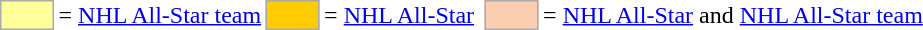<table>
<tr>
<td style="background-color:#FFFF99; border:1px solid #aaaaaa; width:2em;"></td>
<td>= <a href='#'>NHL All-Star team</a></td>
<td style="background-color:#FFCC00; border:1px solid #aaaaaa; width:2em;"></td>
<td>= <a href='#'>NHL All-Star</a></td>
<td></td>
<td style="background-color:#FBCEB1; border:1px solid #aaaaaa; width:2em;"></td>
<td>= <a href='#'>NHL All-Star</a>  and <a href='#'>NHL All-Star team</a></td>
</tr>
</table>
